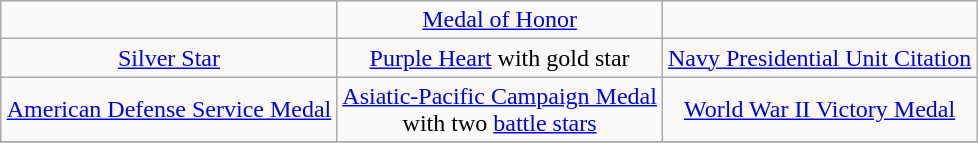<table class="wikitable" style="margin:1em auto; text-align:center;">
<tr>
<td></td>
<td><a href='#'>Medal of Honor</a></td>
<td></td>
</tr>
<tr>
<td><a href='#'>Silver Star</a></td>
<td><a href='#'>Purple Heart</a> with gold star</td>
<td><a href='#'>Navy Presidential Unit Citation</a></td>
</tr>
<tr>
<td><a href='#'>American Defense Service Medal</a></td>
<td><a href='#'>Asiatic-Pacific Campaign Medal</a><br>with two <a href='#'>battle stars</a></td>
<td><a href='#'>World War II Victory Medal</a></td>
</tr>
<tr>
</tr>
</table>
